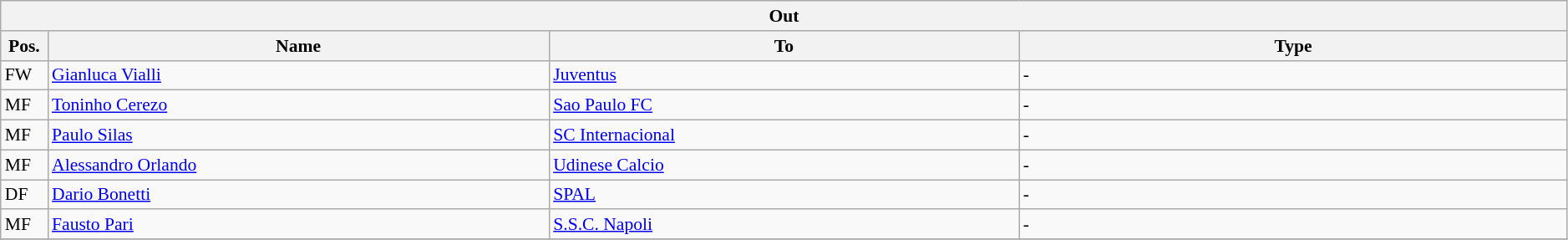<table class="wikitable" style="font-size:90%;width:99%;">
<tr>
<th colspan="4">Out</th>
</tr>
<tr>
<th width=3%>Pos.</th>
<th width=32%>Name</th>
<th width=30%>To</th>
<th width=35%>Type</th>
</tr>
<tr>
<td>FW</td>
<td><a href='#'>Gianluca Vialli</a></td>
<td><a href='#'>Juventus</a></td>
<td>-</td>
</tr>
<tr>
<td>MF</td>
<td><a href='#'>Toninho Cerezo</a></td>
<td><a href='#'>Sao Paulo FC</a></td>
<td>-</td>
</tr>
<tr>
<td>MF</td>
<td><a href='#'>Paulo Silas</a></td>
<td><a href='#'>SC Internacional</a></td>
<td>-</td>
</tr>
<tr>
<td>MF</td>
<td><a href='#'>Alessandro Orlando</a></td>
<td><a href='#'>Udinese Calcio</a></td>
<td>-</td>
</tr>
<tr>
<td>DF</td>
<td><a href='#'>Dario Bonetti</a></td>
<td><a href='#'>SPAL</a></td>
<td>-</td>
</tr>
<tr>
<td>MF</td>
<td><a href='#'>Fausto Pari</a></td>
<td><a href='#'>S.S.C. Napoli</a></td>
<td>-</td>
</tr>
<tr>
</tr>
</table>
